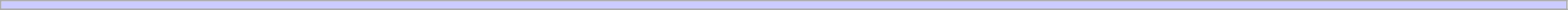<table class="wikitable" width="98%">
<tr>
<td colspan="4" bgcolor="#CCF"></td>
</tr>
<tr>
</tr>
</table>
